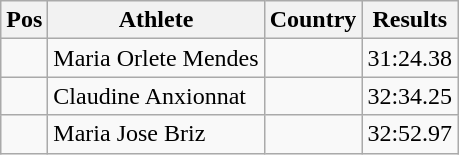<table class="wikitable">
<tr>
<th>Pos</th>
<th>Athlete</th>
<th>Country</th>
<th>Results</th>
</tr>
<tr>
<td align="center"></td>
<td>Maria Orlete Mendes</td>
<td></td>
<td>31:24.38</td>
</tr>
<tr>
<td align="center"></td>
<td>Claudine Anxionnat</td>
<td></td>
<td>32:34.25</td>
</tr>
<tr>
<td align="center"></td>
<td>Maria Jose Briz</td>
<td></td>
<td>32:52.97</td>
</tr>
</table>
